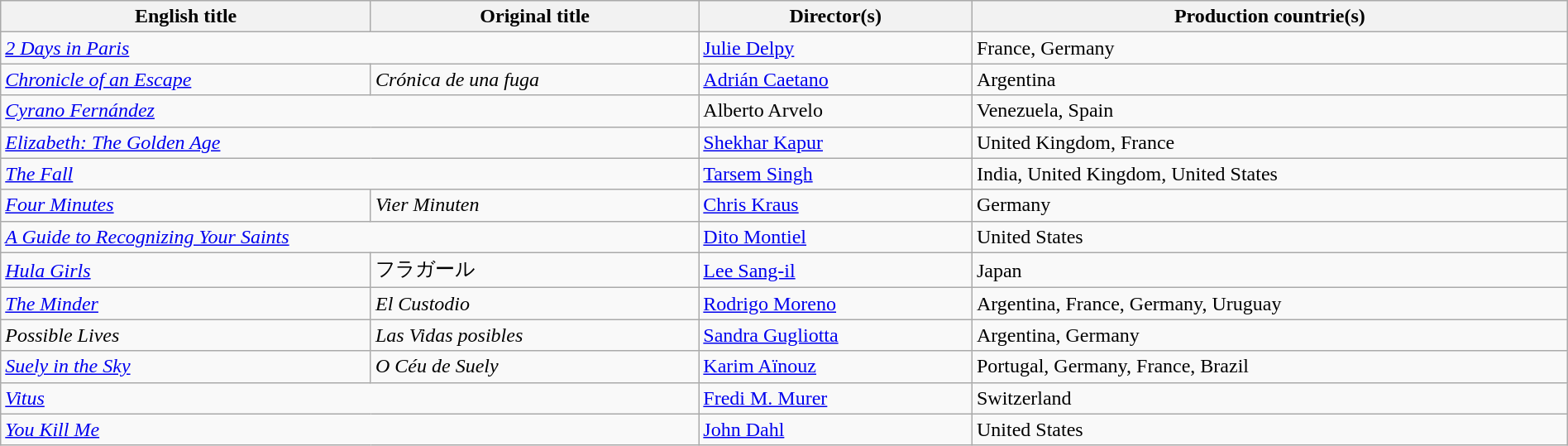<table class="sortable wikitable" style="width:100%; margin-bottom:4px">
<tr>
<th>English title</th>
<th>Original title</th>
<th>Director(s)</th>
<th>Production countrie(s)</th>
</tr>
<tr>
<td colspan="2"><em><a href='#'>2 Days in Paris</a></em></td>
<td><a href='#'>Julie Delpy</a></td>
<td>France, Germany</td>
</tr>
<tr>
<td><em><a href='#'>Chronicle of an Escape</a></em></td>
<td><em>Crónica de una fuga</em></td>
<td><a href='#'>Adrián Caetano</a></td>
<td>Argentina</td>
</tr>
<tr>
<td colspan="2"><em><a href='#'>Cyrano Fernández</a></em></td>
<td>Alberto Arvelo</td>
<td>Venezuela, Spain</td>
</tr>
<tr>
<td colspan="2"><em><a href='#'>Elizabeth: The Golden Age</a></em></td>
<td><a href='#'>Shekhar Kapur</a></td>
<td>United Kingdom, France</td>
</tr>
<tr>
<td colspan="2"><em><a href='#'>The Fall</a></em></td>
<td><a href='#'>Tarsem Singh</a></td>
<td>India, United Kingdom, United States</td>
</tr>
<tr>
<td><em><a href='#'>Four Minutes</a></em></td>
<td><em>Vier Minuten</em></td>
<td><a href='#'>Chris Kraus</a></td>
<td>Germany</td>
</tr>
<tr>
<td colspan="2"><em><a href='#'>A Guide to Recognizing Your Saints</a></em></td>
<td><a href='#'>Dito Montiel</a></td>
<td>United States</td>
</tr>
<tr>
<td><em><a href='#'>Hula Girls</a></em></td>
<td>フラガール</td>
<td><a href='#'>Lee Sang-il</a></td>
<td>Japan</td>
</tr>
<tr>
<td><em><a href='#'>The Minder</a></em></td>
<td><em>El Custodio</em></td>
<td><a href='#'>Rodrigo Moreno</a></td>
<td>Argentina, France, Germany, Uruguay</td>
</tr>
<tr>
<td><em>Possible Lives</em></td>
<td><em>Las Vidas posibles</em></td>
<td><a href='#'>Sandra Gugliotta</a></td>
<td>Argentina, Germany</td>
</tr>
<tr>
<td><em><a href='#'>Suely in the Sky</a></em></td>
<td><em>O Céu de Suely</em></td>
<td><a href='#'>Karim Aïnouz</a></td>
<td>Portugal, Germany, France, Brazil</td>
</tr>
<tr>
<td colspan="2"><em><a href='#'>Vitus</a></em></td>
<td><a href='#'>Fredi M. Murer</a></td>
<td>Switzerland</td>
</tr>
<tr>
<td colspan="2"><em><a href='#'>You Kill Me</a></em></td>
<td><a href='#'>John Dahl</a></td>
<td>United States</td>
</tr>
</table>
